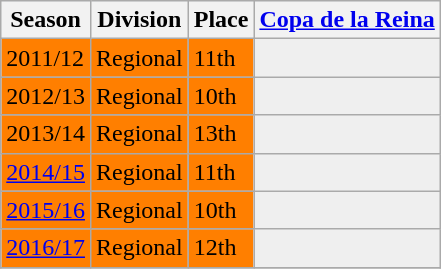<table class="wikitable">
<tr style="background:#f0f6fa;">
<th>Season</th>
<th>Division</th>
<th>Place</th>
<th><a href='#'>Copa de la Reina</a></th>
</tr>
<tr>
<td style="background:#FF7F00;">2011/12</td>
<td style="background:#FF7F00;">Regional</td>
<td style="background:#FF7F00;">11th</td>
<th style="background:#efefef;"></th>
</tr>
<tr>
<td style="background:#FF7F00;">2012/13</td>
<td style="background:#FF7F00;">Regional</td>
<td style="background:#FF7F00;">10th</td>
<th style="background:#efefef;"></th>
</tr>
<tr>
<td style="background:#FF7F00;">2013/14</td>
<td style="background:#FF7F00;">Regional</td>
<td style="background:#FF7F00;">13th</td>
<th style="background:#efefef;"></th>
</tr>
<tr>
<td style="background:#FF7F00;"><a href='#'>2014/15</a></td>
<td style="background:#FF7F00;">Regional</td>
<td style="background:#FF7F00;">11th</td>
<th style="background:#efefef;"></th>
</tr>
<tr>
<td style="background:#FF7F00;"><a href='#'>2015/16</a></td>
<td style="background:#FF7F00;">Regional</td>
<td style="background:#FF7F00;">10th</td>
<th style="background:#efefef;"></th>
</tr>
<tr>
<td style="background:#FF7F00;"><a href='#'>2016/17</a></td>
<td style="background:#FF7F00;">Regional</td>
<td style="background:#FF7F00;">12th</td>
<th style="background:#efefef;"></th>
</tr>
<tr>
</tr>
</table>
